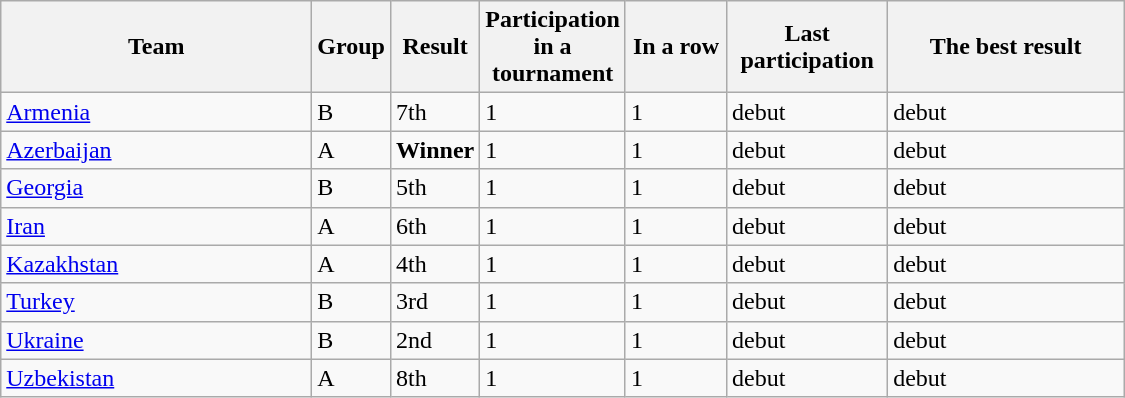<table class="wikitable sortable">
<tr>
<th width=200>Team</th>
<th width=30>Group</th>
<th width=15>Result</th>
<th width=80>Participation in a tournament</th>
<th width=60>In a row</th>
<th width=100>Last participation</th>
<th width=150>The best result</th>
</tr>
<tr>
<td> <a href='#'>Armenia</a></td>
<td>B</td>
<td>7th</td>
<td>1</td>
<td>1</td>
<td>debut</td>
<td>debut</td>
</tr>
<tr>
<td> <a href='#'>Azerbaijan</a></td>
<td>A</td>
<td><strong>Winner</strong></td>
<td>1</td>
<td>1</td>
<td>debut</td>
<td>debut</td>
</tr>
<tr>
<td> <a href='#'>Georgia</a></td>
<td>B</td>
<td>5th</td>
<td>1</td>
<td>1</td>
<td>debut</td>
<td>debut</td>
</tr>
<tr>
<td> <a href='#'>Iran</a></td>
<td>A</td>
<td>6th</td>
<td>1</td>
<td>1</td>
<td>debut</td>
<td>debut</td>
</tr>
<tr>
<td> <a href='#'>Kazakhstan</a></td>
<td>A</td>
<td>4th</td>
<td>1</td>
<td>1</td>
<td>debut</td>
<td>debut</td>
</tr>
<tr>
<td> <a href='#'>Turkey</a></td>
<td>B</td>
<td>3rd</td>
<td>1</td>
<td>1</td>
<td>debut</td>
<td>debut</td>
</tr>
<tr>
<td> <a href='#'>Ukraine</a></td>
<td>B</td>
<td>2nd</td>
<td>1</td>
<td>1</td>
<td>debut</td>
<td>debut</td>
</tr>
<tr>
<td> <a href='#'>Uzbekistan</a></td>
<td>A</td>
<td>8th</td>
<td>1</td>
<td>1</td>
<td>debut</td>
<td>debut</td>
</tr>
</table>
